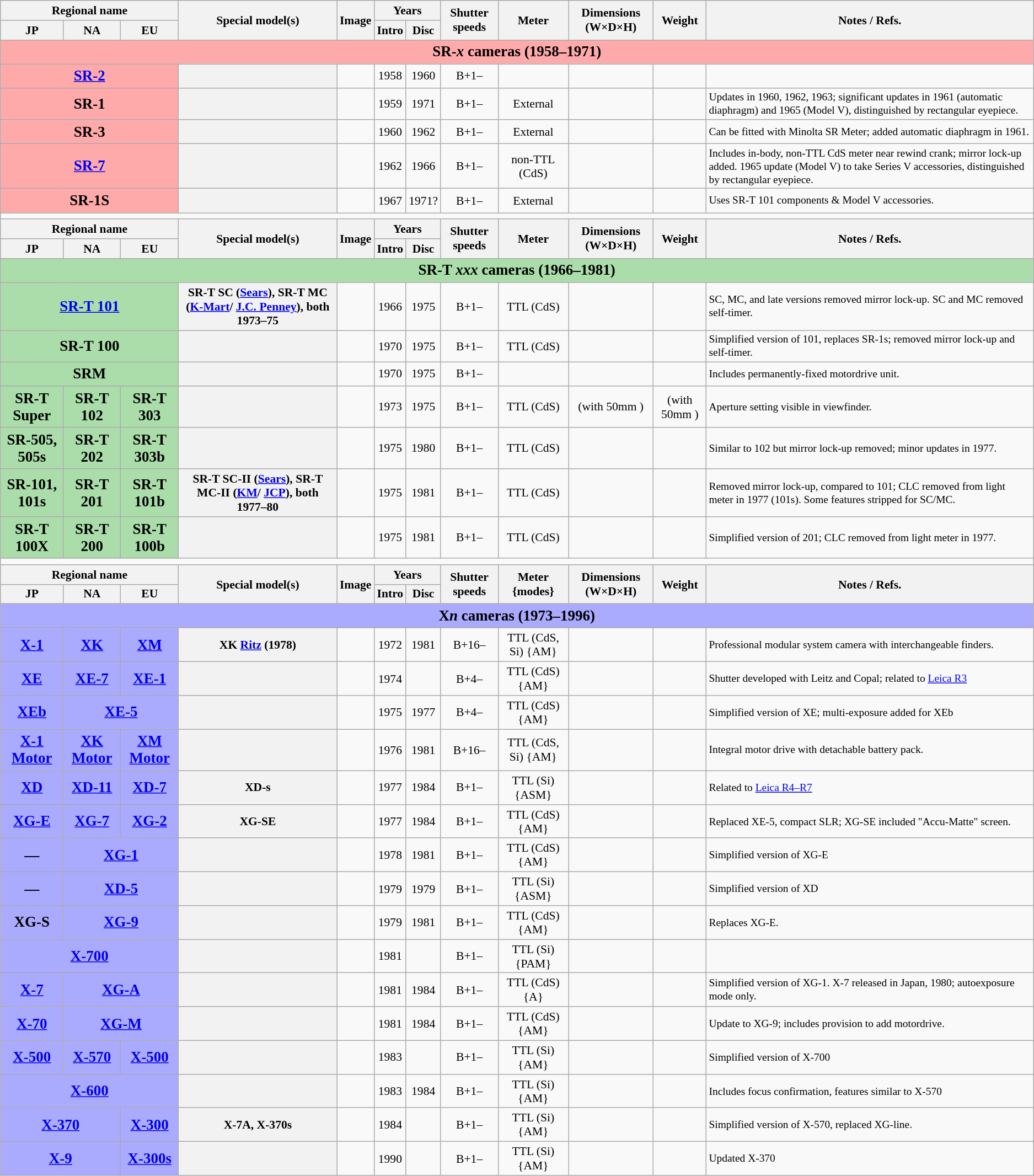<table class="wikitable" style="font-size:90%;text-align:center;">
<tr>
<th colspan=3>Regional name</th>
<th rowspan=2>Special model(s)</th>
<th rowspan=2>Image</th>
<th colspan=2>Years</th>
<th rowspan=2>Shutter speeds</th>
<th rowspan=2>Meter</th>
<th rowspan=2>Dimensions (W×D×H)</th>
<th rowspan=2>Weight</th>
<th rowspan=2>Notes / Refs.</th>
</tr>
<tr>
<th>JP</th>
<th>NA</th>
<th>EU</th>
<th>Intro</th>
<th>Disc</th>
</tr>
<tr>
<th colspan=12 style="background:#faa;font-size:125%;">SR-<em>x</em> cameras (1958–1971)</th>
</tr>
<tr>
<th colspan=3 style="background:#faa;font-size:125%;"><a href='#'>SR-2</a></th>
<th></th>
<td></td>
<td>1958</td>
<td>1960</td>
<td>B+1–</td>
<td></td>
<td></td>
<td></td>
<td style="font-size:90%;text-align:left;"></td>
</tr>
<tr>
<th colspan=3 style="background:#faa;font-size:125%;">SR-1</th>
<th></th>
<td></td>
<td>1959</td>
<td>1971</td>
<td>B+1–</td>
<td>External</td>
<td></td>
<td></td>
<td style="font-size:90%;text-align:left;">Updates in 1960, 1962, 1963; significant updates in 1961 (automatic diaphragm) and 1965 (Model V), distinguished by rectangular eyepiece.</td>
</tr>
<tr>
<th colspan=3 style="background:#faa;font-size:125%;">SR-3</th>
<th></th>
<td></td>
<td>1960</td>
<td>1962</td>
<td>B+1–</td>
<td>External</td>
<td></td>
<td></td>
<td style="font-size:90%;text-align:left;">Can be fitted with Minolta SR Meter; added automatic diaphragm in 1961.</td>
</tr>
<tr>
<th colspan=3 style="background:#faa;font-size:125%;"><a href='#'>SR-7</a></th>
<th></th>
<td></td>
<td>1962</td>
<td>1966</td>
<td>B+1–</td>
<td>non-TTL (CdS)</td>
<td></td>
<td></td>
<td style="font-size:90%;text-align:left;">Includes in-body, non-TTL CdS meter near rewind crank; mirror lock-up added. 1965 update (Model V) to take Series V accessories, distinguished by rectangular eyepiece.</td>
</tr>
<tr>
<th colspan=3 style="background:#faa;font-size:125%;">SR-1S</th>
<th></th>
<td></td>
<td>1967</td>
<td>1971?</td>
<td>B+1–</td>
<td>External</td>
<td></td>
<td></td>
<td style="font-size:90%;text-align:left;">Uses SR-T 101 components & Model V accessories.</td>
</tr>
<tr>
<td colspan=12 style="font-size:10%;"> </td>
</tr>
<tr>
<th colspan=3>Regional name</th>
<th rowspan=2>Special model(s)</th>
<th rowspan=2>Image</th>
<th colspan=2>Years</th>
<th rowspan=2>Shutter speeds</th>
<th rowspan=2>Meter</th>
<th rowspan=2>Dimensions (W×D×H)</th>
<th rowspan=2>Weight</th>
<th rowspan=2>Notes / Refs.</th>
</tr>
<tr>
<th>JP</th>
<th>NA</th>
<th>EU</th>
<th>Intro</th>
<th>Disc</th>
</tr>
<tr>
<th colspan=12 style="background:#ada;font-size:125%;">SR-T <em>xxx</em> cameras (1966–1981)</th>
</tr>
<tr>
<th colspan=3 style="background:#ada;font-size:125%;"><a href='#'>SR-T 101</a></th>
<th>SR-T SC (<a href='#'>Sears</a>), SR-T MC (<a href='#'>K-Mart</a>/ <a href='#'>J.C. Penney</a>), both 1973–75</th>
<td></td>
<td>1966</td>
<td>1975</td>
<td>B+1–</td>
<td>TTL (CdS)</td>
<td></td>
<td></td>
<td style="font-size:90%;text-align:left;">SC, MC, and late versions removed mirror lock-up. SC and MC removed self-timer.</td>
</tr>
<tr>
<th colspan=3 style="background:#ada;font-size:125%;">SR-T 100</th>
<th></th>
<td></td>
<td>1970</td>
<td>1975</td>
<td>B+1–</td>
<td>TTL (CdS)</td>
<td></td>
<td></td>
<td style="font-size:90%;text-align:left;">Simplified version of 101, replaces SR-1s; removed mirror lock-up and self-timer.</td>
</tr>
<tr>
<th colspan=3 style="background:#ada;font-size:125%;">SRM</th>
<th></th>
<td></td>
<td>1970</td>
<td>1975</td>
<td>B+1–</td>
<td></td>
<td></td>
<td></td>
<td style="font-size:90%;text-align:left;">Includes permanently-fixed motordrive unit.</td>
</tr>
<tr>
<th style="background:#ada;font-size:125%;">SR-T Super</th>
<th style="background:#ada;font-size:125%;">SR-T 102</th>
<th style="background:#ada;font-size:125%;">SR-T 303</th>
<th></th>
<td></td>
<td>1973</td>
<td>1975</td>
<td>B+1–</td>
<td>TTL (CdS)</td>
<td> (with 50mm )</td>
<td> (with 50mm )</td>
<td style="font-size:90%;text-align:left;">Aperture setting visible in viewfinder.</td>
</tr>
<tr>
<th style="background:#ada;font-size:125%;">SR-505, 505s</th>
<th style="background:#ada;font-size:125%;">SR-T 202</th>
<th style="background:#ada;font-size:125%;">SR-T 303b</th>
<th></th>
<td></td>
<td>1975</td>
<td>1980</td>
<td>B+1–</td>
<td>TTL (CdS)</td>
<td></td>
<td></td>
<td style="font-size:90%;text-align:left;">Similar to 102 but mirror lock-up removed; minor updates in 1977.</td>
</tr>
<tr>
<th style="background:#ada;font-size:125%;">SR-101, 101s</th>
<th style="background:#ada;font-size:125%;">SR-T 201</th>
<th style="background:#ada;font-size:125%;">SR-T 101b</th>
<th>SR-T SC-II (<a href='#'>Sears</a>), SR-T MC-II (<a href='#'>KM</a>/ <a href='#'>JCP</a>), both 1977–80</th>
<td></td>
<td>1975</td>
<td>1981</td>
<td>B+1–</td>
<td>TTL (CdS)</td>
<td></td>
<td></td>
<td style="font-size:90%;text-align:left;">Removed mirror lock-up, compared to 101; CLC removed from light meter in 1977 (101s). Some features stripped for SC/MC.</td>
</tr>
<tr>
<th style="background:#ada;font-size:125%;">SR-T 100X</th>
<th style="background:#ada;font-size:125%;">SR-T 200</th>
<th style="background:#ada;font-size:125%;">SR-T 100b</th>
<th></th>
<td></td>
<td>1975</td>
<td>1981</td>
<td>B+1–</td>
<td>TTL (CdS)</td>
<td></td>
<td></td>
<td style="font-size:90%;text-align:left;">Simplified version of 201; CLC removed from light meter in 1977.</td>
</tr>
<tr>
<td colspan=12 style="font-size:10%;"> </td>
</tr>
<tr>
<th colspan=3>Regional name</th>
<th rowspan=2>Special model(s)</th>
<th rowspan=2>Image</th>
<th colspan=2>Years</th>
<th rowspan=2>Shutter speeds</th>
<th rowspan=2>Meter {modes}</th>
<th rowspan=2>Dimensions (W×D×H)</th>
<th rowspan=2>Weight</th>
<th rowspan=2>Notes / Refs.</th>
</tr>
<tr>
<th>JP</th>
<th>NA</th>
<th>EU</th>
<th>Intro</th>
<th>Disc</th>
</tr>
<tr>
<th colspan=12 style="background:#aaf;font-size:125%;">X<em>n</em> cameras (1973–1996)</th>
</tr>
<tr>
<th style="background:#aaf;font-size:125%;"><a href='#'>X-1</a></th>
<th style="background:#aaf;font-size:125%;"><a href='#'>XK</a></th>
<th style="background:#aaf;font-size:125%;"><a href='#'>XM</a></th>
<th>XK <a href='#'>Ritz</a> (1978)</th>
<td></td>
<td>1972</td>
<td>1981</td>
<td>B+16–</td>
<td>TTL (CdS, Si) {AM}</td>
<td></td>
<td></td>
<td style="font-size:90%;text-align:left;">Professional modular system camera with interchangeable finders.</td>
</tr>
<tr>
<th style="background:#aaf;font-size:125%;"><a href='#'>XE</a></th>
<th style="background:#aaf;font-size:125%;"><a href='#'>XE-7</a></th>
<th style="background:#aaf;font-size:125%;"><a href='#'>XE-1</a></th>
<th></th>
<td></td>
<td>1974</td>
<td></td>
<td>B+4–</td>
<td>TTL (CdS) {AM}</td>
<td></td>
<td></td>
<td style="font-size:90%;text-align:left;">Shutter developed with Leitz and Copal; related to <a href='#'>Leica R3</a></td>
</tr>
<tr>
<th style="background:#aaf;font-size:125%;"><a href='#'>XEb</a></th>
<th colspan=2 style="background:#aaf;font-size:125%;"><a href='#'>XE-5</a></th>
<th></th>
<td></td>
<td>1975</td>
<td>1977</td>
<td>B+4–</td>
<td>TTL (CdS) {AM}</td>
<td></td>
<td></td>
<td style="font-size:90%;text-align:left;">Simplified version of XE; multi-exposure added for XEb</td>
</tr>
<tr>
<th style="background:#aaf;font-size:125%;"><a href='#'>X-1 Motor</a></th>
<th style="background:#aaf;font-size:125%;"><a href='#'>XK Motor</a></th>
<th style="background:#aaf;font-size:125%;"><a href='#'>XM Motor</a></th>
<th></th>
<td></td>
<td>1976</td>
<td>1981</td>
<td>B+16–</td>
<td>TTL (CdS, Si) {AM}</td>
<td></td>
<td></td>
<td style="font-size:90%;text-align:left;">Integral motor drive with detachable battery pack.</td>
</tr>
<tr>
<th style="background:#aaf;font-size:125%;"><a href='#'>XD</a></th>
<th style="background:#aaf;font-size:125%;"><a href='#'>XD-11</a></th>
<th style="background:#aaf;font-size:125%;"><a href='#'>XD-7</a></th>
<th>XD-s</th>
<td></td>
<td>1977</td>
<td>1984</td>
<td>B+1–</td>
<td>TTL (Si) {ASM}</td>
<td></td>
<td></td>
<td style="font-size:90%;text-align:left;">Related to <a href='#'>Leica R4–R7</a></td>
</tr>
<tr>
<th style="background:#aaf;font-size:125%;"><a href='#'>XG-E</a></th>
<th style="background:#aaf;font-size:125%;"><a href='#'>XG-7</a></th>
<th style="background:#aaf;font-size:125%;"><a href='#'>XG-2</a></th>
<th>XG-SE</th>
<td></td>
<td>1977</td>
<td>1984</td>
<td>B+1–</td>
<td>TTL (CdS) {AM}</td>
<td></td>
<td></td>
<td style="font-size:90%;text-align:left;">Replaced XE-5, compact SLR; XG-SE included "Accu-Matte" screen.</td>
</tr>
<tr>
<th style="background:#aaf;font-size:125%;">—</th>
<th colspan=2 style="background:#aaf;font-size:125%;"><a href='#'>XG-1</a></th>
<th></th>
<td></td>
<td>1978</td>
<td>1981</td>
<td>B+1–</td>
<td>TTL (CdS) {AM}</td>
<td></td>
<td></td>
<td style="font-size:90%;text-align:left;">Simplified version of XG-E</td>
</tr>
<tr>
<th style="background:#aaf;font-size:125%;">—</th>
<th colspan=2 style="background:#aaf;font-size:125%;"><a href='#'>XD-5</a></th>
<th></th>
<td></td>
<td>1979</td>
<td>1979</td>
<td>B+1–</td>
<td>TTL (Si) {ASM}</td>
<td></td>
<td></td>
<td style="font-size:90%;text-align:left;">Simplified version of XD</td>
</tr>
<tr>
<th style="background:#aaf;font-size:125%;">XG-S</th>
<th colspan=2 style="background:#aaf;font-size:125%;"><a href='#'>XG-9</a></th>
<th></th>
<td></td>
<td>1979</td>
<td>1981</td>
<td>B+1–</td>
<td>TTL (CdS) {AM}</td>
<td></td>
<td></td>
<td style="font-size:90%;text-align:left;">Replaces XG-E.</td>
</tr>
<tr>
<th colspan=3 style="background:#aaf;font-size:125%;"><a href='#'>X-700</a></th>
<th></th>
<td></td>
<td>1981</td>
<td></td>
<td>B+1–</td>
<td>TTL (Si) {PAM}</td>
<td></td>
<td></td>
<td style="font-size:90%;text-align:left;"></td>
</tr>
<tr>
<th style="background:#aaf;font-size:125%;"><a href='#'>X-7</a></th>
<th colspan=2 style="background:#aaf;font-size:125%;"><a href='#'>XG-A</a></th>
<th></th>
<td></td>
<td>1981</td>
<td>1984</td>
<td>B+1–</td>
<td>TTL (CdS) {A}</td>
<td></td>
<td></td>
<td style="font-size:90%;text-align:left;">Simplified version of XG-1. X-7 released in Japan, 1980; autoexposure mode only.</td>
</tr>
<tr>
<th style="background:#aaf;font-size:125%;"><a href='#'>X-70</a></th>
<th colspan=2 style="background:#aaf;font-size:125%;"><a href='#'>XG-M</a></th>
<th></th>
<td></td>
<td>1981</td>
<td>1984</td>
<td>B+1–</td>
<td>TTL (CdS) {AM}</td>
<td></td>
<td></td>
<td style="font-size:90%;text-align:left;">Update to XG-9; includes provision to add motordrive.</td>
</tr>
<tr>
<th style="background:#aaf;font-size:125%;"><a href='#'>X-500</a></th>
<th style="background:#aaf;font-size:125%;"><a href='#'>X-570</a></th>
<th style="background:#aaf;font-size:125%;"><a href='#'>X-500</a></th>
<th></th>
<td></td>
<td>1983</td>
<td></td>
<td>B+1–</td>
<td>TTL (Si) {AM}</td>
<td></td>
<td></td>
<td style="font-size:90%;text-align:left;">Simplified version of X-700</td>
</tr>
<tr>
<th colspan=3 style="background:#aaf;font-size:125%;"><a href='#'>X-600</a></th>
<th></th>
<td></td>
<td>1983</td>
<td>1984</td>
<td>B+1–</td>
<td>TTL (Si) {AM}</td>
<td></td>
<td></td>
<td style="font-size:90%;text-align:left;">Includes focus confirmation, features similar to X-570</td>
</tr>
<tr>
<th colspan=2 style="background:#aaf;font-size:125%;"><a href='#'>X-370</a></th>
<th style="background:#aaf;font-size:125%;"><a href='#'>X-300</a></th>
<th>X-7A, X-370s</th>
<td></td>
<td>1984</td>
<td></td>
<td>B+1–</td>
<td>TTL (Si) {AM}</td>
<td></td>
<td></td>
<td style="font-size:90%;text-align:left;">Simplified version of X-570, replaced XG-line.</td>
</tr>
<tr>
<th colspan=2 style="background:#aaf;font-size:125%;"><a href='#'>X-9</a></th>
<th style="background:#aaf;font-size:125%;"><a href='#'>X-300s</a></th>
<th></th>
<td></td>
<td>1990</td>
<td></td>
<td>B+1–</td>
<td>TTL (Si) {AM}</td>
<td></td>
<td></td>
<td style="font-size:90%;text-align:left;">Updated X-370</td>
</tr>
</table>
